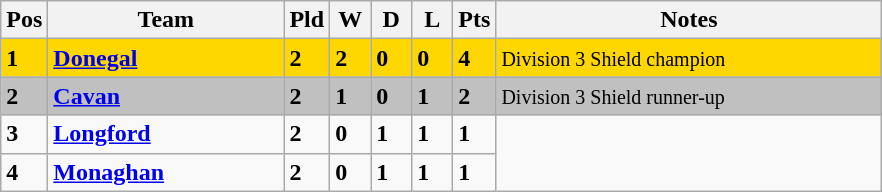<table class="wikitable" style="text-align: centre;">
<tr>
<th width=20>Pos</th>
<th width=150>Team</th>
<th width=20>Pld</th>
<th width=20>W</th>
<th width=20>D</th>
<th width=20>L</th>
<th width=20>Pts</th>
<th width=250>Notes</th>
</tr>
<tr style="background:gold;">
<td><strong>1</strong></td>
<td align=left><strong> <a href='#'>Donegal</a> </strong></td>
<td><strong>2</strong></td>
<td><strong>2</strong></td>
<td><strong>0</strong></td>
<td><strong>0</strong></td>
<td><strong>4</strong></td>
<td><small> Division 3 Shield champion</small></td>
</tr>
<tr style="background:silver;">
<td><strong>2</strong></td>
<td align=left><strong> <a href='#'>Cavan</a> </strong></td>
<td><strong>2</strong></td>
<td><strong>1</strong></td>
<td><strong>0</strong></td>
<td><strong>1</strong></td>
<td><strong>2</strong></td>
<td><small> Division 3 Shield runner-up</small></td>
</tr>
<tr style>
<td><strong>3</strong></td>
<td align=left><strong> <a href='#'>Longford</a> </strong></td>
<td><strong>2</strong></td>
<td><strong>0</strong></td>
<td><strong>1</strong></td>
<td><strong>1</strong></td>
<td><strong>1</strong></td>
</tr>
<tr style>
<td><strong>4</strong></td>
<td align=left><strong> <a href='#'>Monaghan</a> </strong></td>
<td><strong>2</strong></td>
<td><strong>0</strong></td>
<td><strong>1</strong></td>
<td><strong>1</strong></td>
<td><strong>1</strong></td>
</tr>
</table>
